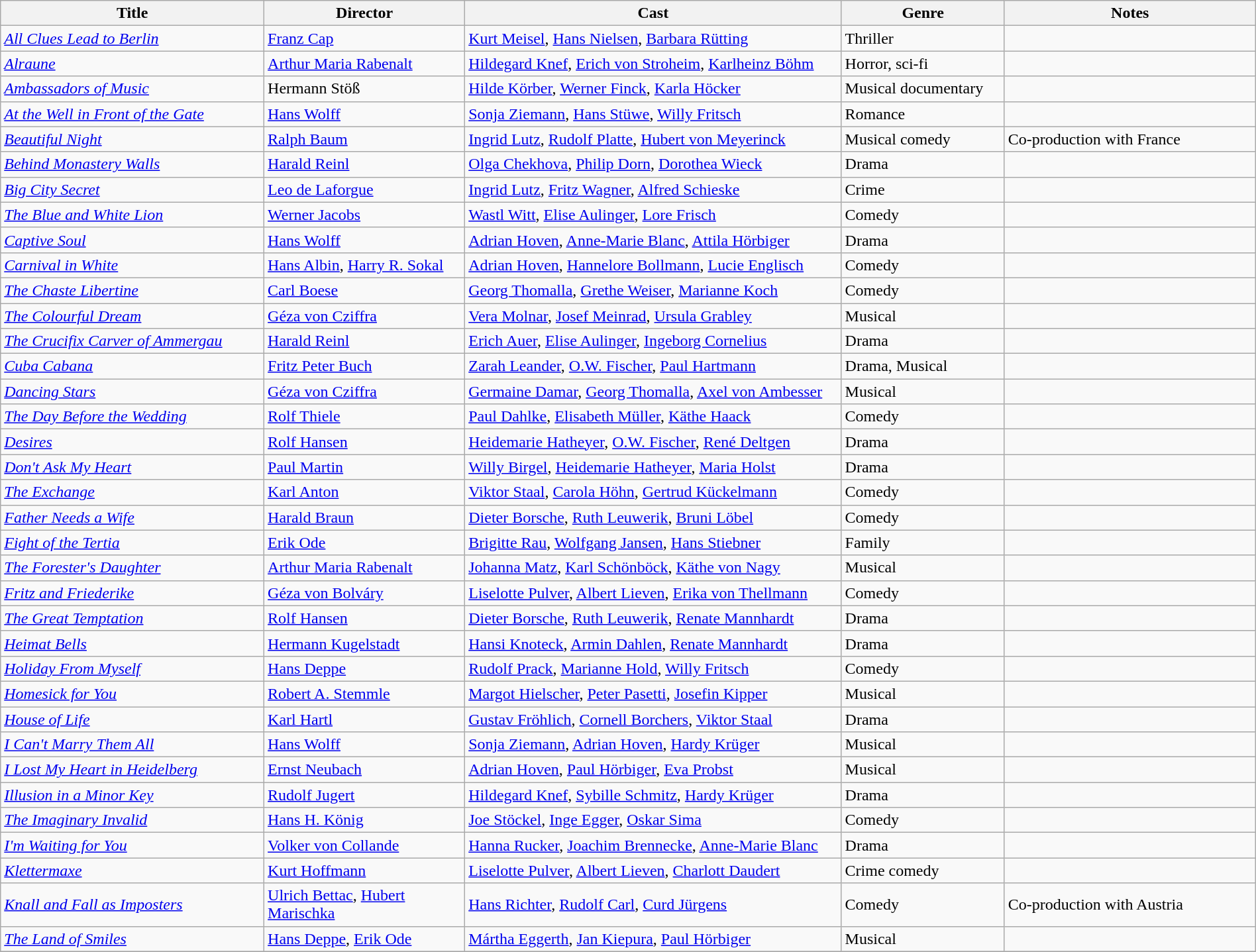<table class="wikitable" style="width:100%;">
<tr>
<th style="width:21%;">Title</th>
<th style="width:16%;">Director</th>
<th style="width:30%;">Cast</th>
<th style="width:13%;">Genre</th>
<th style="width:20%;">Notes</th>
</tr>
<tr>
<td><em><a href='#'>All Clues Lead to Berlin</a></em></td>
<td><a href='#'>Franz Cap</a></td>
<td><a href='#'>Kurt Meisel</a>, <a href='#'>Hans Nielsen</a>, <a href='#'>Barbara Rütting</a></td>
<td>Thriller</td>
<td></td>
</tr>
<tr>
<td><em><a href='#'>Alraune</a></em></td>
<td><a href='#'>Arthur Maria Rabenalt</a></td>
<td><a href='#'>Hildegard Knef</a>, <a href='#'>Erich von Stroheim</a>, <a href='#'>Karlheinz Böhm</a></td>
<td>Horror, sci-fi</td>
<td></td>
</tr>
<tr>
<td><em><a href='#'>Ambassadors of Music</a></em></td>
<td>Hermann Stöß</td>
<td><a href='#'>Hilde Körber</a>, <a href='#'>Werner Finck</a>, <a href='#'>Karla Höcker</a></td>
<td>Musical documentary</td>
<td></td>
</tr>
<tr>
<td><em><a href='#'>At the Well in Front of the Gate</a></em></td>
<td><a href='#'>Hans Wolff</a></td>
<td><a href='#'>Sonja Ziemann</a>, <a href='#'>Hans Stüwe</a>, <a href='#'>Willy Fritsch</a></td>
<td>Romance</td>
<td></td>
</tr>
<tr>
<td><em><a href='#'>Beautiful Night</a></em></td>
<td><a href='#'>Ralph Baum</a></td>
<td><a href='#'>Ingrid Lutz</a>,  <a href='#'>Rudolf Platte</a>, <a href='#'>Hubert von Meyerinck</a></td>
<td>Musical comedy</td>
<td>Co-production with France</td>
</tr>
<tr>
<td><em><a href='#'>Behind Monastery Walls</a></em></td>
<td><a href='#'>Harald Reinl</a></td>
<td><a href='#'>Olga Chekhova</a>, <a href='#'>Philip Dorn</a>, <a href='#'>Dorothea Wieck</a></td>
<td>Drama</td>
<td></td>
</tr>
<tr>
<td><em><a href='#'>Big City Secret</a></em></td>
<td><a href='#'>Leo de Laforgue</a></td>
<td><a href='#'>Ingrid Lutz</a>, <a href='#'>Fritz Wagner</a>, <a href='#'>Alfred Schieske</a></td>
<td>Crime</td>
<td></td>
</tr>
<tr>
<td><em><a href='#'>The Blue and White Lion</a></em></td>
<td><a href='#'>Werner Jacobs</a></td>
<td><a href='#'>Wastl Witt</a>, <a href='#'>Elise Aulinger</a>, <a href='#'>Lore Frisch</a></td>
<td>Comedy</td>
<td></td>
</tr>
<tr>
<td><em><a href='#'>Captive Soul</a></em></td>
<td><a href='#'>Hans Wolff</a></td>
<td><a href='#'>Adrian Hoven</a>, <a href='#'>Anne-Marie Blanc</a>, <a href='#'>Attila Hörbiger</a></td>
<td>Drama</td>
<td></td>
</tr>
<tr>
<td><em><a href='#'>Carnival in White</a></em></td>
<td><a href='#'>Hans Albin</a>, <a href='#'>Harry R. Sokal</a></td>
<td><a href='#'>Adrian Hoven</a>, <a href='#'>Hannelore Bollmann</a>, <a href='#'>Lucie Englisch</a></td>
<td>Comedy</td>
<td></td>
</tr>
<tr>
<td><em><a href='#'>The Chaste Libertine</a></em></td>
<td><a href='#'>Carl Boese</a></td>
<td><a href='#'>Georg Thomalla</a>, <a href='#'>Grethe Weiser</a>, <a href='#'>Marianne Koch</a></td>
<td>Comedy</td>
<td></td>
</tr>
<tr>
<td><em><a href='#'>The Colourful Dream</a></em></td>
<td><a href='#'>Géza von Cziffra</a></td>
<td><a href='#'>Vera Molnar</a>, <a href='#'>Josef Meinrad</a>, <a href='#'>Ursula Grabley</a></td>
<td>Musical</td>
<td></td>
</tr>
<tr>
<td><em><a href='#'>The Crucifix Carver of Ammergau</a></em></td>
<td><a href='#'>Harald Reinl</a></td>
<td><a href='#'>Erich Auer</a>, <a href='#'>Elise Aulinger</a>, <a href='#'>Ingeborg Cornelius</a></td>
<td>Drama</td>
<td></td>
</tr>
<tr>
<td><em><a href='#'>Cuba Cabana</a></em></td>
<td><a href='#'>Fritz Peter Buch</a></td>
<td><a href='#'>Zarah Leander</a>, <a href='#'>O.W. Fischer</a>, <a href='#'>Paul Hartmann</a></td>
<td>Drama, Musical</td>
<td></td>
</tr>
<tr>
<td><em><a href='#'>Dancing Stars</a></em></td>
<td><a href='#'>Géza von Cziffra</a></td>
<td><a href='#'>Germaine Damar</a>, <a href='#'>Georg Thomalla</a>, <a href='#'>Axel von Ambesser</a></td>
<td>Musical</td>
<td></td>
</tr>
<tr>
<td><em><a href='#'>The Day Before the Wedding</a></em></td>
<td><a href='#'>Rolf Thiele</a></td>
<td><a href='#'>Paul Dahlke</a>, <a href='#'>Elisabeth Müller</a>, <a href='#'>Käthe Haack</a></td>
<td>Comedy</td>
<td></td>
</tr>
<tr>
<td><em><a href='#'>Desires</a></em></td>
<td><a href='#'>Rolf Hansen</a></td>
<td><a href='#'>Heidemarie Hatheyer</a>, <a href='#'>O.W. Fischer</a>, <a href='#'>René Deltgen</a></td>
<td>Drama</td>
<td></td>
</tr>
<tr>
<td><em><a href='#'>Don't Ask My Heart</a></em></td>
<td><a href='#'>Paul Martin</a></td>
<td><a href='#'>Willy Birgel</a>, <a href='#'>Heidemarie Hatheyer</a>, <a href='#'>Maria Holst</a></td>
<td>Drama</td>
<td></td>
</tr>
<tr>
<td><em><a href='#'>The Exchange</a></em></td>
<td><a href='#'>Karl Anton</a></td>
<td><a href='#'>Viktor Staal</a>, <a href='#'>Carola Höhn</a>, <a href='#'>Gertrud Kückelmann</a></td>
<td>Comedy</td>
<td></td>
</tr>
<tr>
<td><em><a href='#'>Father Needs a Wife</a></em></td>
<td><a href='#'>Harald Braun</a></td>
<td><a href='#'>Dieter Borsche</a>, <a href='#'>Ruth Leuwerik</a>, <a href='#'>Bruni Löbel</a></td>
<td>Comedy</td>
<td></td>
</tr>
<tr>
<td><em><a href='#'>Fight of the Tertia</a></em></td>
<td><a href='#'>Erik Ode</a></td>
<td><a href='#'>Brigitte Rau</a>, <a href='#'>Wolfgang Jansen</a>, <a href='#'>Hans Stiebner</a></td>
<td>Family</td>
<td></td>
</tr>
<tr>
<td><em><a href='#'>The Forester's Daughter</a></em></td>
<td><a href='#'>Arthur Maria Rabenalt</a></td>
<td><a href='#'>Johanna Matz</a>, <a href='#'>Karl Schönböck</a>, <a href='#'>Käthe von Nagy</a></td>
<td>Musical</td>
<td></td>
</tr>
<tr>
<td><em><a href='#'>Fritz and Friederike</a></em></td>
<td><a href='#'>Géza von Bolváry</a></td>
<td><a href='#'>Liselotte Pulver</a>, <a href='#'>Albert Lieven</a>, <a href='#'>Erika von Thellmann</a></td>
<td>Comedy</td>
<td></td>
</tr>
<tr>
<td><em><a href='#'>The Great Temptation</a></em></td>
<td><a href='#'>Rolf Hansen</a></td>
<td><a href='#'>Dieter Borsche</a>, <a href='#'>Ruth Leuwerik</a>, <a href='#'>Renate Mannhardt</a></td>
<td>Drama</td>
<td></td>
</tr>
<tr>
<td><em><a href='#'>Heimat Bells</a></em></td>
<td><a href='#'>Hermann Kugelstadt</a></td>
<td><a href='#'>Hansi Knoteck</a>, <a href='#'>Armin Dahlen</a>, <a href='#'>Renate Mannhardt</a></td>
<td>Drama</td>
<td></td>
</tr>
<tr>
<td><em><a href='#'>Holiday From Myself</a></em></td>
<td><a href='#'>Hans Deppe</a></td>
<td><a href='#'>Rudolf Prack</a>, <a href='#'>Marianne Hold</a>, <a href='#'>Willy Fritsch</a></td>
<td>Comedy</td>
<td></td>
</tr>
<tr>
<td><em><a href='#'>Homesick for You</a></em></td>
<td><a href='#'>Robert A. Stemmle</a></td>
<td><a href='#'>Margot Hielscher</a>, <a href='#'>Peter Pasetti</a>, <a href='#'>Josefin Kipper</a></td>
<td>Musical</td>
<td></td>
</tr>
<tr>
<td><em><a href='#'>House of Life</a></em></td>
<td><a href='#'>Karl Hartl</a></td>
<td><a href='#'>Gustav Fröhlich</a>, <a href='#'>Cornell Borchers</a>, <a href='#'>Viktor Staal</a></td>
<td>Drama</td>
<td></td>
</tr>
<tr>
<td><em><a href='#'>I Can't Marry Them All</a></em></td>
<td><a href='#'>Hans Wolff</a></td>
<td><a href='#'>Sonja Ziemann</a>, <a href='#'>Adrian Hoven</a>, <a href='#'>Hardy Krüger</a></td>
<td>Musical</td>
<td></td>
</tr>
<tr>
<td><em><a href='#'>I Lost My Heart in Heidelberg</a></em></td>
<td><a href='#'>Ernst Neubach</a></td>
<td><a href='#'>Adrian Hoven</a>, <a href='#'>Paul Hörbiger</a>, <a href='#'>Eva Probst</a></td>
<td>Musical</td>
<td></td>
</tr>
<tr>
<td><em><a href='#'>Illusion in a Minor Key</a></em></td>
<td><a href='#'>Rudolf Jugert</a></td>
<td><a href='#'>Hildegard Knef</a>, <a href='#'>Sybille Schmitz</a>, <a href='#'>Hardy Krüger</a></td>
<td>Drama</td>
<td></td>
</tr>
<tr>
<td><em><a href='#'>The Imaginary Invalid</a></em></td>
<td><a href='#'>Hans H. König</a></td>
<td><a href='#'>Joe Stöckel</a>, <a href='#'>Inge Egger</a>, <a href='#'>Oskar Sima</a></td>
<td>Comedy</td>
<td></td>
</tr>
<tr>
<td><em><a href='#'>I'm Waiting for You</a></em></td>
<td><a href='#'>Volker von Collande</a></td>
<td><a href='#'>Hanna Rucker</a>, <a href='#'>Joachim Brennecke</a>, <a href='#'>Anne-Marie Blanc</a></td>
<td>Drama</td>
<td></td>
</tr>
<tr>
<td><em><a href='#'>Klettermaxe</a></em></td>
<td><a href='#'>Kurt Hoffmann</a></td>
<td><a href='#'>Liselotte Pulver</a>, <a href='#'>Albert Lieven</a>, <a href='#'>Charlott Daudert</a></td>
<td>Crime comedy</td>
<td></td>
</tr>
<tr>
<td><em><a href='#'>Knall and Fall as Imposters</a></em></td>
<td><a href='#'>Ulrich Bettac</a>, <a href='#'>Hubert Marischka</a></td>
<td><a href='#'>Hans Richter</a>, <a href='#'>Rudolf Carl</a>, <a href='#'>Curd Jürgens</a></td>
<td>Comedy</td>
<td>Co-production with Austria</td>
</tr>
<tr>
<td><em><a href='#'>The Land of Smiles</a></em></td>
<td><a href='#'>Hans Deppe</a>, <a href='#'>Erik Ode</a></td>
<td><a href='#'>Mártha Eggerth</a>, <a href='#'>Jan Kiepura</a>, <a href='#'>Paul Hörbiger</a></td>
<td>Musical</td>
<td></td>
</tr>
<tr>
</tr>
</table>
